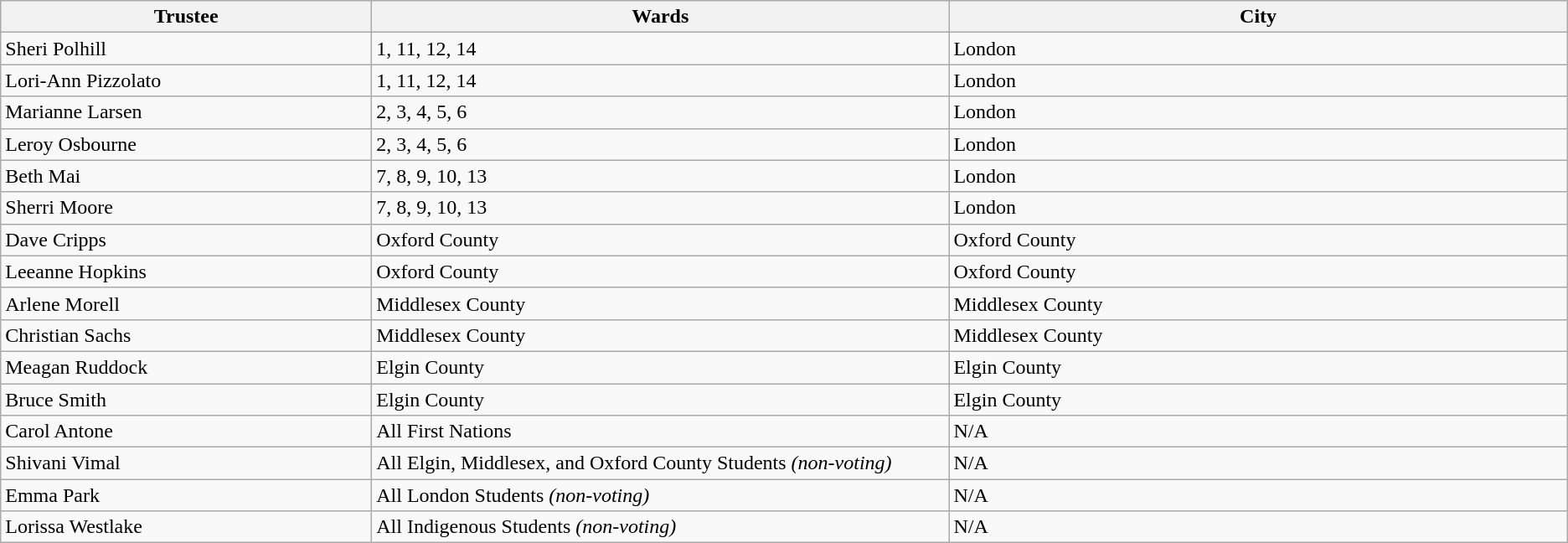<table class="wikitable sortable">
<tr>
<th width=18%>Trustee</th>
<th width=28%>Wards</th>
<th width=30%>City</th>
</tr>
<tr>
<td>Sheri Polhill</td>
<td>1, 11, 12, 14</td>
<td>London</td>
</tr>
<tr>
<td>Lori-Ann Pizzolato</td>
<td>1, 11, 12, 14</td>
<td>London</td>
</tr>
<tr>
<td>Marianne Larsen</td>
<td>2, 3, 4, 5, 6</td>
<td>London</td>
</tr>
<tr>
<td>Leroy Osbourne</td>
<td>2, 3, 4, 5, 6</td>
<td>London</td>
</tr>
<tr>
<td>Beth Mai</td>
<td>7, 8, 9, 10, 13</td>
<td>London</td>
</tr>
<tr>
<td>Sherri Moore</td>
<td>7, 8, 9, 10, 13</td>
<td>London</td>
</tr>
<tr>
<td>Dave Cripps</td>
<td>Oxford County</td>
<td>Oxford County</td>
</tr>
<tr>
<td>Leeanne Hopkins</td>
<td>Oxford County</td>
<td>Oxford County</td>
</tr>
<tr>
<td>Arlene Morell</td>
<td>Middlesex County</td>
<td>Middlesex County</td>
</tr>
<tr>
<td>Christian Sachs</td>
<td>Middlesex County</td>
<td>Middlesex County</td>
</tr>
<tr>
<td>Meagan Ruddock</td>
<td>Elgin County</td>
<td>Elgin County</td>
</tr>
<tr>
<td>Bruce Smith</td>
<td>Elgin County</td>
<td>Elgin County</td>
</tr>
<tr>
<td>Carol Antone</td>
<td>All First Nations</td>
<td>N/A</td>
</tr>
<tr>
<td>Shivani Vimal</td>
<td>All Elgin, Middlesex, and Oxford County Students <em>(non-voting)</em></td>
<td>N/A</td>
</tr>
<tr>
<td>Emma Park</td>
<td>All London Students <em>(non-voting)</em></td>
<td>N/A</td>
</tr>
<tr>
<td>Lorissa Westlake</td>
<td>All Indigenous Students <em>(non-voting)</em></td>
<td>N/A</td>
</tr>
</table>
